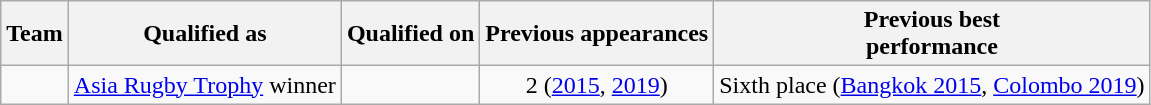<table class="wikitable sortable">
<tr>
<th>Team</th>
<th>Qualified as</th>
<th>Qualified on</th>
<th data-sort-type="number">Previous appearances</th>
<th>Previous best<br>performance</th>
</tr>
<tr>
<td></td>
<td><a href='#'>Asia Rugby Trophy</a> winner</td>
<td align=center></td>
<td align=center>2 (<a href='#'>2015</a>, <a href='#'>2019</a>)</td>
<td align=center>Sixth place (<a href='#'>Bangkok 2015</a>, <a href='#'>Colombo 2019</a>)</td>
</tr>
</table>
